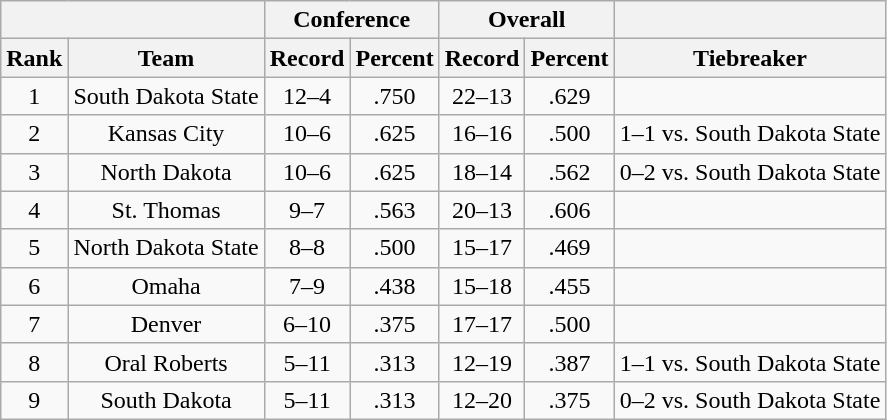<table class="wikitable sortable" style="text-align:center">
<tr>
<th colspan="2"></th>
<th colspan="2">Conference</th>
<th colspan="2">Overall</th>
<th></th>
</tr>
<tr>
<th>Rank</th>
<th>Team</th>
<th>Record</th>
<th>Percent</th>
<th>Record</th>
<th>Percent</th>
<th>Tiebreaker</th>
</tr>
<tr>
<td>1</td>
<td>South Dakota State</td>
<td>12–4</td>
<td>.750</td>
<td>22–13</td>
<td>.629</td>
<td></td>
</tr>
<tr>
<td>2</td>
<td>Kansas City</td>
<td>10–6</td>
<td>.625</td>
<td>16–16</td>
<td>.500</td>
<td>1–1 vs. South Dakota State</td>
</tr>
<tr>
<td>3</td>
<td>North Dakota</td>
<td>10–6</td>
<td>.625</td>
<td>18–14</td>
<td>.562</td>
<td>0–2 vs. South Dakota State</td>
</tr>
<tr>
<td>4</td>
<td>St. Thomas</td>
<td>9–7</td>
<td>.563</td>
<td>20–13</td>
<td>.606</td>
<td></td>
</tr>
<tr>
<td>5</td>
<td>North Dakota State</td>
<td>8–8</td>
<td>.500</td>
<td>15–17</td>
<td>.469</td>
<td></td>
</tr>
<tr>
<td>6</td>
<td>Omaha</td>
<td>7–9</td>
<td>.438</td>
<td>15–18</td>
<td>.455</td>
<td></td>
</tr>
<tr>
<td>7</td>
<td>Denver</td>
<td>6–10</td>
<td>.375</td>
<td>17–17</td>
<td>.500</td>
<td></td>
</tr>
<tr>
<td>8</td>
<td>Oral Roberts</td>
<td>5–11</td>
<td>.313</td>
<td>12–19</td>
<td>.387</td>
<td>1–1 vs. South Dakota State</td>
</tr>
<tr>
<td>9</td>
<td>South Dakota</td>
<td>5–11</td>
<td>.313</td>
<td>12–20</td>
<td>.375</td>
<td>0–2 vs. South Dakota State</td>
</tr>
</table>
